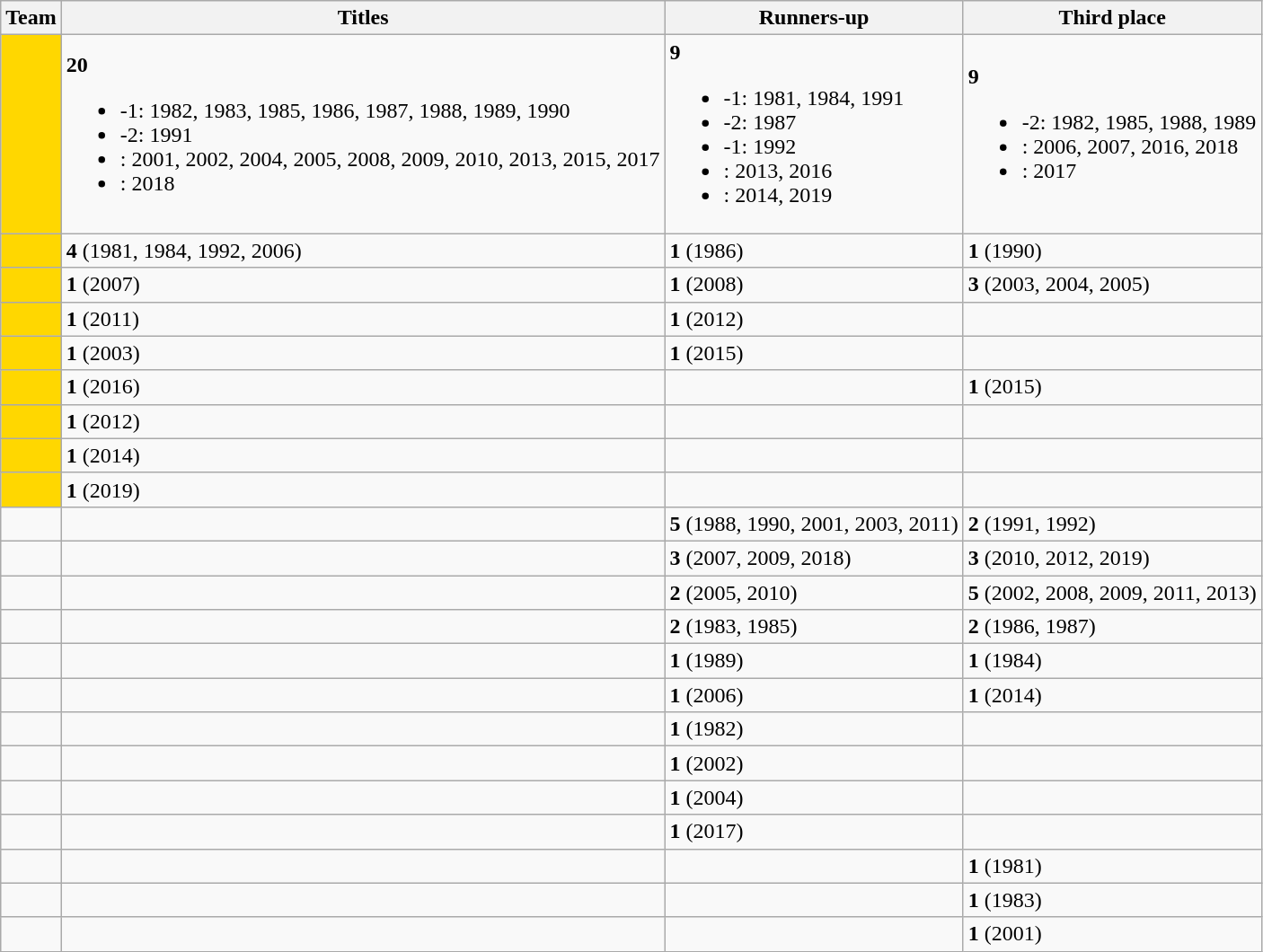<table class=wikitable>
<tr>
<th>Team</th>
<th>Titles</th>
<th>Runners-up</th>
<th>Third place</th>
</tr>
<tr>
<td bgcolor=gold><br></td>
<td><strong>20</strong><br><ul><li>-1: 1982, 1983, 1985, 1986, 1987, 1988, 1989, 1990</li><li>-2: 1991</li><li>: 2001, 2002, 2004, 2005, 2008, 2009, 2010, 2013, 2015, 2017</li><li>: 2018</li></ul></td>
<td><strong>9</strong><br><ul><li>-1: 1981, 1984, 1991</li><li>-2: 1987</li><li>-1: 1992</li><li>: 2013, 2016</li><li>: 2014, 2019</li></ul></td>
<td><strong>9</strong><br><ul><li>-2: 1982, 1985, 1988, 1989</li><li>: 2006, 2007, 2016, 2018</li><li>: 2017</li></ul></td>
</tr>
<tr>
<td bgcolor=gold><br></td>
<td><strong>4</strong> (1981, 1984, 1992, 2006)</td>
<td><strong>1</strong> (1986)</td>
<td><strong>1</strong> (1990)</td>
</tr>
<tr>
<td bgcolor=gold></td>
<td><strong>1 </strong>(2007)</td>
<td><strong>1</strong> (2008)</td>
<td><strong>3</strong> (2003, 2004, 2005)</td>
</tr>
<tr>
<td bgcolor=gold></td>
<td><strong>1</strong> (2011)</td>
<td><strong>1</strong> (2012)</td>
<td></td>
</tr>
<tr>
<td bgcolor=gold></td>
<td><strong>1</strong> (2003)</td>
<td><strong>1</strong> (2015)</td>
<td></td>
</tr>
<tr>
<td bgcolor=gold></td>
<td><strong>1</strong> (2016)</td>
<td></td>
<td><strong>1</strong> (2015)</td>
</tr>
<tr>
<td bgcolor=gold></td>
<td><strong>1</strong> (2012)</td>
<td></td>
<td></td>
</tr>
<tr>
<td bgcolor=gold></td>
<td><strong>1</strong> (2014)</td>
<td></td>
<td></td>
</tr>
<tr>
<td bgcolor=gold></td>
<td><strong>1</strong> (2019)</td>
<td></td>
<td></td>
</tr>
<tr>
<td></td>
<td></td>
<td><strong>5</strong> (1988, 1990, 2001, 2003, 2011)</td>
<td><strong>2</strong> (1991, 1992)</td>
</tr>
<tr>
<td></td>
<td></td>
<td><strong>3</strong> (2007, 2009, 2018)</td>
<td><strong>3</strong> (2010, 2012, 2019)</td>
</tr>
<tr>
<td></td>
<td></td>
<td><strong>2</strong> (2005, 2010)</td>
<td><strong>5</strong> (2002, 2008, 2009, 2011, 2013)</td>
</tr>
<tr>
<td></td>
<td></td>
<td><strong>2</strong> (1983, 1985)</td>
<td><strong>2</strong> (1986, 1987)</td>
</tr>
<tr>
<td></td>
<td></td>
<td><strong>1</strong> (1989)</td>
<td><strong>1</strong> (1984)</td>
</tr>
<tr>
<td></td>
<td></td>
<td><strong>1</strong> (2006)</td>
<td><strong>1</strong> (2014)</td>
</tr>
<tr>
<td></td>
<td></td>
<td><strong>1</strong> (1982)</td>
<td></td>
</tr>
<tr>
<td></td>
<td></td>
<td><strong>1</strong> (2002)</td>
<td></td>
</tr>
<tr>
<td></td>
<td></td>
<td><strong>1</strong> (2004)</td>
<td></td>
</tr>
<tr>
<td></td>
<td></td>
<td><strong>1</strong> (2017)</td>
<td></td>
</tr>
<tr>
<td></td>
<td></td>
<td></td>
<td><strong>1</strong> (1981)</td>
</tr>
<tr>
<td><br></td>
<td></td>
<td></td>
<td><strong>1</strong> (1983)</td>
</tr>
<tr>
<td></td>
<td></td>
<td></td>
<td><strong>1</strong> (2001)</td>
</tr>
</table>
